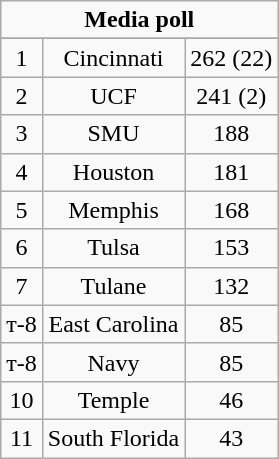<table class="wikitable">
<tr align="center">
<td align="center" Colspan="3"><strong>Media poll</strong></td>
</tr>
<tr align="center">
</tr>
<tr align="center">
<td>1</td>
<td>Cincinnati</td>
<td>262 (22)</td>
</tr>
<tr align="center">
<td>2</td>
<td>UCF</td>
<td>241 (2)</td>
</tr>
<tr align="center">
<td>3</td>
<td>SMU</td>
<td>188</td>
</tr>
<tr align="center">
<td>4</td>
<td>Houston</td>
<td>181</td>
</tr>
<tr align="center">
<td>5</td>
<td>Memphis</td>
<td>168</td>
</tr>
<tr align="center">
<td>6</td>
<td>Tulsa</td>
<td>153</td>
</tr>
<tr align="center">
<td>7</td>
<td>Tulane</td>
<td>132</td>
</tr>
<tr align="center">
<td>т-8</td>
<td>East Carolina</td>
<td>85</td>
</tr>
<tr align="center">
<td>т-8</td>
<td>Navy</td>
<td>85</td>
</tr>
<tr align="center">
<td>10</td>
<td>Temple</td>
<td>46</td>
</tr>
<tr align="center">
<td>11</td>
<td>South Florida</td>
<td>43</td>
</tr>
</table>
